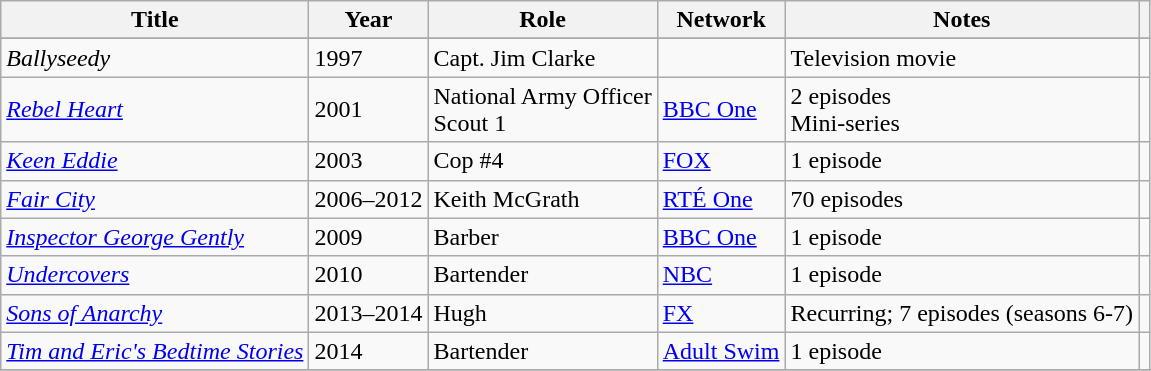<table class="wikitable plainrowheaders sortable">
<tr>
<th scope="col">Title</th>
<th scope="col">Year</th>
<th scope="col">Role</th>
<th scope="col">Network</th>
<th scope="col" class="unsortable">Notes</th>
<th scope="col" class="unsortable"></th>
</tr>
<tr>
</tr>
<tr>
<td><em>Ballyseedy</em></td>
<td>1997</td>
<td>Capt. Jim Clarke</td>
<td></td>
<td>Television movie</td>
<td></td>
</tr>
<tr>
<td><em><a href='#'>Rebel Heart</a></em></td>
<td>2001</td>
<td>National Army Officer <br> Scout 1</td>
<td><a href='#'>BBC One</a></td>
<td>2 episodes <br> Mini-series</td>
<td></td>
</tr>
<tr>
<td><em><a href='#'>Keen Eddie</a></em></td>
<td>2003</td>
<td>Cop #4</td>
<td><a href='#'>FOX</a></td>
<td>1 episode</td>
<td></td>
</tr>
<tr>
<td><em><a href='#'>Fair City</a></em></td>
<td>2006–2012</td>
<td>Keith McGrath</td>
<td><a href='#'>RTÉ One</a></td>
<td>70 episodes</td>
<td></td>
</tr>
<tr>
<td><em><a href='#'>Inspector George Gently</a></em></td>
<td>2009</td>
<td>Barber</td>
<td><a href='#'>BBC One</a></td>
<td>1 episode</td>
<td></td>
</tr>
<tr>
<td><em><a href='#'>Undercovers</a></em></td>
<td>2010</td>
<td>Bartender</td>
<td><a href='#'>NBC</a></td>
<td>1 episode</td>
<td></td>
</tr>
<tr>
<td><em><a href='#'>Sons of Anarchy</a></em></td>
<td>2013–2014</td>
<td>Hugh</td>
<td><a href='#'>FX</a></td>
<td>Recurring; 7 episodes (seasons 6-7)</td>
<td></td>
</tr>
<tr>
<td><em><a href='#'>Tim and Eric's Bedtime Stories</a></em></td>
<td>2014</td>
<td>Bartender</td>
<td><a href='#'>Adult Swim</a></td>
<td>1 episode</td>
<td></td>
</tr>
<tr>
</tr>
</table>
